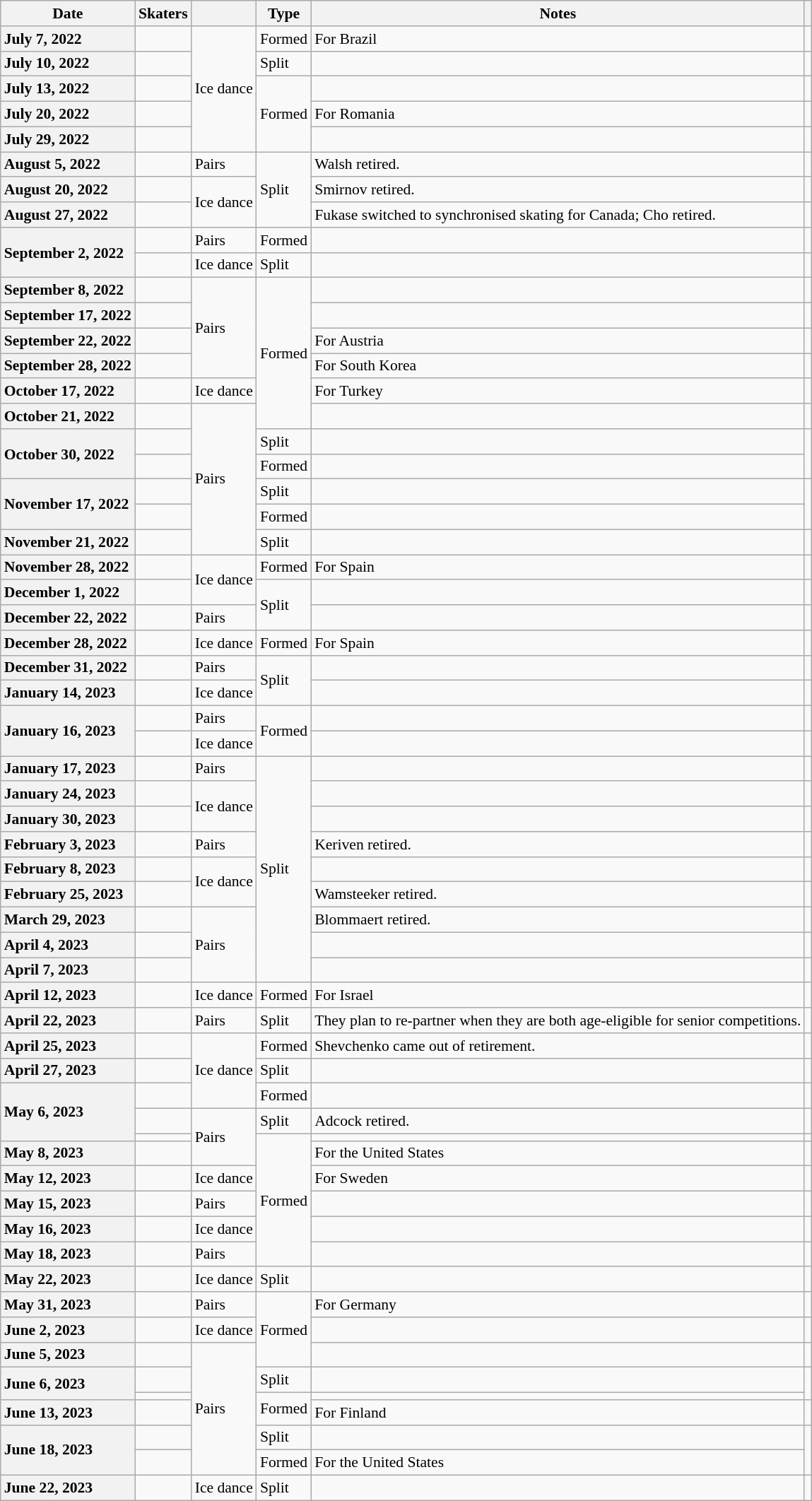<table class="wikitable unsortable" style="text-align:left; font-size:90%">
<tr>
<th scope="col">Date</th>
<th scope="col">Skaters</th>
<th scope="col"></th>
<th scope="col">Type</th>
<th scope="col">Notes</th>
<th scope="col"></th>
</tr>
<tr>
<th scope="row" style="text-align:left">July 7, 2022</th>
<td></td>
<td rowspan="5">Ice dance</td>
<td>Formed</td>
<td>For Brazil</td>
<td></td>
</tr>
<tr>
<th scope="row" style="text-align:left">July 10, 2022</th>
<td></td>
<td>Split</td>
<td></td>
<td></td>
</tr>
<tr>
<th scope="row" style="text-align:left">July 13, 2022</th>
<td></td>
<td rowspan="3">Formed</td>
<td></td>
<td></td>
</tr>
<tr>
<th scope="row" style="text-align:left">July 20, 2022</th>
<td></td>
<td>For Romania</td>
<td></td>
</tr>
<tr>
<th scope="row" style="text-align:left">July 29, 2022</th>
<td></td>
<td></td>
<td></td>
</tr>
<tr>
<th scope="row" style="text-align:left">August 5, 2022</th>
<td></td>
<td>Pairs</td>
<td rowspan="3">Split</td>
<td>Walsh retired.</td>
<td></td>
</tr>
<tr>
<th scope="row" style="text-align:left">August 20, 2022</th>
<td></td>
<td rowspan="2">Ice dance</td>
<td>Smirnov retired.</td>
<td></td>
</tr>
<tr>
<th scope="row" style="text-align:left">August 27, 2022</th>
<td></td>
<td>Fukase switched to synchronised skating for Canada; Cho retired.</td>
<td></td>
</tr>
<tr>
<th rowspan="2" scope="row" style="text-align:left">September 2, 2022</th>
<td></td>
<td>Pairs</td>
<td>Formed</td>
<td></td>
<td></td>
</tr>
<tr>
<td></td>
<td>Ice dance</td>
<td>Split</td>
<td></td>
<td></td>
</tr>
<tr>
<th scope="row" style="text-align:left">September 8, 2022</th>
<td></td>
<td rowspan="4">Pairs</td>
<td rowspan="6">Formed</td>
<td></td>
<td></td>
</tr>
<tr>
<th scope="row" style="text-align:left">September 17, 2022</th>
<td></td>
<td></td>
<td></td>
</tr>
<tr>
<th scope="row" style="text-align:left">September 22, 2022</th>
<td></td>
<td>For Austria</td>
<td></td>
</tr>
<tr>
<th scope="row" style="text-align:left">September 28, 2022</th>
<td></td>
<td>For South Korea</td>
<td></td>
</tr>
<tr>
<th scope="row" style="text-align:left">October 17, 2022</th>
<td></td>
<td>Ice dance</td>
<td>For Turkey</td>
<td></td>
</tr>
<tr>
<th scope="row" style="text-align:left">October 21, 2022</th>
<td></td>
<td rowspan="6">Pairs</td>
<td></td>
<td></td>
</tr>
<tr>
<th scope="row" style="text-align:left" rowspan=2>October 30, 2022</th>
<td></td>
<td>Split</td>
<td></td>
<td rowspan=2></td>
</tr>
<tr>
<td></td>
<td>Formed</td>
</tr>
<tr>
<th rowspan="2" scope="row" style="text-align:left">November 17, 2022</th>
<td></td>
<td>Split</td>
<td></td>
<td rowspan="2"></td>
</tr>
<tr>
<td></td>
<td>Formed</td>
<td></td>
</tr>
<tr>
<th scope="row" style="text-align:left">November 21, 2022</th>
<td></td>
<td>Split</td>
<td></td>
<td></td>
</tr>
<tr>
<th scope="row" style="text-align:left">November 28, 2022</th>
<td></td>
<td rowspan="2">Ice dance</td>
<td>Formed</td>
<td>For Spain</td>
<td></td>
</tr>
<tr>
<th scope="row" style="text-align:left">December 1, 2022</th>
<td></td>
<td rowspan="2">Split</td>
<td></td>
<td></td>
</tr>
<tr>
<th scope="row" style="text-align:left">December 22, 2022</th>
<td></td>
<td>Pairs</td>
<td></td>
<td></td>
</tr>
<tr>
<th scope="row" style="text-align:left">December 28, 2022</th>
<td></td>
<td>Ice dance</td>
<td>Formed</td>
<td>For Spain</td>
<td></td>
</tr>
<tr>
<th scope="row" style="text-align:left">December 31, 2022</th>
<td></td>
<td>Pairs</td>
<td rowspan="2">Split</td>
<td></td>
<td></td>
</tr>
<tr>
<th scope="row" style="text-align:left">January 14, 2023</th>
<td></td>
<td>Ice dance</td>
<td></td>
<td></td>
</tr>
<tr>
<th rowspan="2" scope="row" style="text-align:left">January 16, 2023</th>
<td></td>
<td>Pairs</td>
<td rowspan="2">Formed</td>
<td></td>
<td></td>
</tr>
<tr>
<td></td>
<td>Ice dance</td>
<td></td>
<td></td>
</tr>
<tr>
<th scope="row" style="text-align:left">January 17, 2023</th>
<td></td>
<td>Pairs</td>
<td rowspan="9">Split</td>
<td></td>
<td></td>
</tr>
<tr>
<th scope="row" style="text-align:left">January 24, 2023</th>
<td></td>
<td rowspan="2">Ice dance</td>
<td></td>
<td></td>
</tr>
<tr>
<th scope="row" style="text-align:left">January 30, 2023</th>
<td></td>
<td></td>
<td></td>
</tr>
<tr>
<th scope="row" style="text-align:left">February 3, 2023</th>
<td></td>
<td>Pairs</td>
<td>Keriven retired.</td>
<td></td>
</tr>
<tr>
<th scope="row" style="text-align:left">February 8, 2023</th>
<td></td>
<td rowspan="2">Ice dance</td>
<td></td>
<td></td>
</tr>
<tr>
<th scope="row" style="text-align:left">February 25, 2023</th>
<td></td>
<td>Wamsteeker retired.</td>
<td></td>
</tr>
<tr>
<th scope="row" style="text-align:left">March 29, 2023</th>
<td></td>
<td rowspan="3">Pairs</td>
<td>Blommaert retired.</td>
<td></td>
</tr>
<tr>
<th scope="row" style="text-align:left">April 4, 2023</th>
<td></td>
<td></td>
<td></td>
</tr>
<tr>
<th scope="row" style="text-align:left">April 7, 2023</th>
<td></td>
<td></td>
<td></td>
</tr>
<tr>
<th scope="row" style="text-align:left">April 12, 2023</th>
<td></td>
<td>Ice dance</td>
<td>Formed</td>
<td>For Israel</td>
<td></td>
</tr>
<tr>
<th scope="row" style="text-align:left">April 22, 2023</th>
<td></td>
<td>Pairs</td>
<td>Split</td>
<td>They plan to re-partner when they are both age-eligible for senior competitions.</td>
<td></td>
</tr>
<tr>
<th scope="row" style="text-align:left">April 25, 2023</th>
<td></td>
<td rowspan="3">Ice dance</td>
<td>Formed</td>
<td>Shevchenko came out of retirement.</td>
<td></td>
</tr>
<tr>
<th scope="row" style="text-align:left">April 27, 2023</th>
<td></td>
<td>Split</td>
<td></td>
<td></td>
</tr>
<tr>
<th rowspan="3" scope="row" style="text-align:left">May 6, 2023</th>
<td></td>
<td>Formed</td>
<td></td>
<td></td>
</tr>
<tr>
<td></td>
<td rowspan="3">Pairs</td>
<td>Split</td>
<td>Adcock retired.</td>
<td></td>
</tr>
<tr>
<td></td>
<td rowspan="6">Formed</td>
<td></td>
<td></td>
</tr>
<tr>
<th scope="row" style="text-align:left">May 8, 2023</th>
<td></td>
<td>For the United States</td>
<td></td>
</tr>
<tr>
<th scope="row" style="text-align:left">May 12, 2023</th>
<td></td>
<td>Ice dance</td>
<td>For Sweden</td>
<td></td>
</tr>
<tr>
<th scope="row" style="text-align:left">May 15, 2023</th>
<td></td>
<td>Pairs</td>
<td></td>
<td></td>
</tr>
<tr>
<th scope="row" style="text-align:left">May 16, 2023</th>
<td></td>
<td>Ice dance</td>
<td></td>
<td></td>
</tr>
<tr>
<th scope="row" style="text-align:left">May 18, 2023</th>
<td></td>
<td>Pairs</td>
<td></td>
<td></td>
</tr>
<tr>
<th scope="row" style="text-align:left">May 22, 2023</th>
<td></td>
<td>Ice dance</td>
<td>Split</td>
<td></td>
<td></td>
</tr>
<tr>
<th scope="row" style="text-align:left">May 31, 2023</th>
<td></td>
<td>Pairs</td>
<td rowspan="3">Formed</td>
<td>For Germany</td>
<td></td>
</tr>
<tr>
<th scope="row" style="text-align:left">June 2, 2023</th>
<td></td>
<td>Ice dance</td>
<td></td>
<td></td>
</tr>
<tr>
<th scope="row" style="text-align:left">June 5, 2023</th>
<td></td>
<td rowspan="6">Pairs</td>
<td></td>
<td></td>
</tr>
<tr>
<th rowspan="2" scope="row" style="text-align:left">June 6, 2023</th>
<td></td>
<td>Split</td>
<td></td>
<td rowspan="2"></td>
</tr>
<tr>
<td></td>
<td rowspan="2">Formed</td>
<td></td>
</tr>
<tr>
<th scope="row" style="text-align:left">June 13, 2023</th>
<td></td>
<td>For Finland</td>
<td></td>
</tr>
<tr>
<th scope="row" style="text-align:left" rowspan=2>June 18, 2023</th>
<td></td>
<td>Split</td>
<td></td>
<td rowspan=2></td>
</tr>
<tr>
<td></td>
<td>Formed</td>
<td>For the United States</td>
</tr>
<tr>
<th scope="row" style="text-align:left">June 22, 2023</th>
<td></td>
<td>Ice dance</td>
<td>Split</td>
<td></td>
<td></td>
</tr>
</table>
